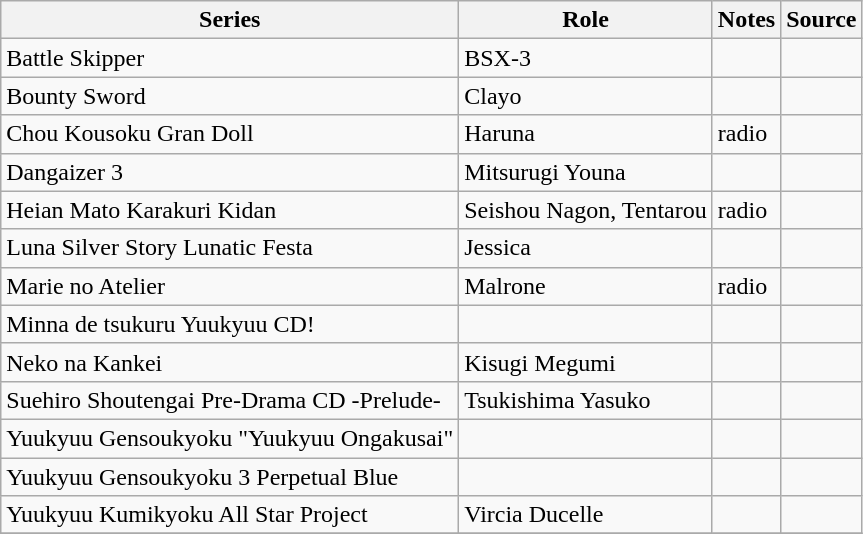<table class="wikitable sortable plainrowheaders">
<tr>
<th>Series</th>
<th>Role</th>
<th class="unsortable">Notes</th>
<th class="unsortable">Source</th>
</tr>
<tr>
<td>Battle Skipper</td>
<td>BSX-3</td>
<td></td>
<td></td>
</tr>
<tr>
<td>Bounty Sword</td>
<td>Clayo</td>
<td></td>
<td></td>
</tr>
<tr>
<td>Chou Kousoku Gran Doll</td>
<td>Haruna</td>
<td>radio</td>
<td></td>
</tr>
<tr>
<td>Dangaizer 3</td>
<td>Mitsurugi Youna</td>
<td></td>
<td></td>
</tr>
<tr>
<td>Heian Mato Karakuri Kidan</td>
<td>Seishou Nagon, Tentarou</td>
<td>radio</td>
<td></td>
</tr>
<tr>
<td>Luna Silver Story Lunatic Festa</td>
<td>Jessica</td>
<td></td>
<td></td>
</tr>
<tr>
<td>Marie no Atelier</td>
<td>Malrone</td>
<td>radio</td>
<td></td>
</tr>
<tr>
<td>Minna de tsukuru Yuukyuu CD!</td>
<td></td>
<td></td>
<td></td>
</tr>
<tr>
<td>Neko na Kankei</td>
<td>Kisugi Megumi</td>
<td></td>
<td></td>
</tr>
<tr>
<td>Suehiro Shoutengai Pre-Drama CD -Prelude-</td>
<td>Tsukishima Yasuko</td>
<td></td>
<td></td>
</tr>
<tr>
<td>Yuukyuu Gensoukyoku "Yuukyuu Ongakusai"</td>
<td></td>
<td></td>
<td></td>
</tr>
<tr>
<td>Yuukyuu Gensoukyoku 3 Perpetual Blue</td>
<td></td>
<td></td>
<td></td>
</tr>
<tr>
<td>Yuukyuu Kumikyoku All Star Project</td>
<td>Vircia Ducelle</td>
<td></td>
<td></td>
</tr>
<tr>
</tr>
</table>
